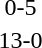<table style="text-align:center">
<tr>
<th width=200></th>
<th width=100></th>
<th width=200></th>
</tr>
<tr>
<td align=right></td>
<td>0-5</td>
<td align=left></td>
</tr>
<tr>
<td align=right></td>
<td>13-0</td>
<td align=left></td>
</tr>
</table>
